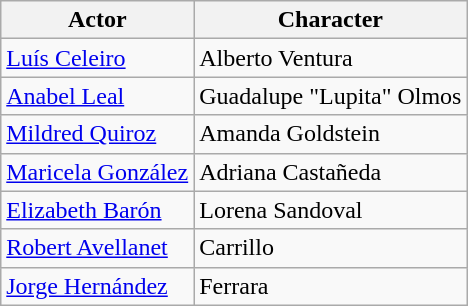<table class="wikitable">
<tr>
<th>Actor</th>
<th>Character</th>
</tr>
<tr>
<td><a href='#'>Luís Celeiro</a></td>
<td>Alberto Ventura</td>
</tr>
<tr>
<td><a href='#'>Anabel Leal</a></td>
<td>Guadalupe "Lupita" Olmos</td>
</tr>
<tr>
<td><a href='#'>Mildred Quiroz</a></td>
<td>Amanda Goldstein</td>
</tr>
<tr>
<td><a href='#'>Maricela González</a></td>
<td>Adriana Castañeda</td>
</tr>
<tr>
<td><a href='#'>Elizabeth Barón</a></td>
<td>Lorena Sandoval</td>
</tr>
<tr>
<td><a href='#'>Robert Avellanet</a></td>
<td>Carrillo</td>
</tr>
<tr>
<td><a href='#'>Jorge Hernández</a></td>
<td>Ferrara</td>
</tr>
</table>
